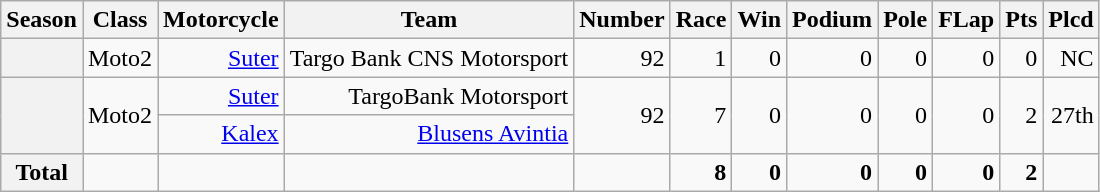<table class="wikitable">
<tr>
<th>Season</th>
<th>Class</th>
<th>Motorcycle</th>
<th>Team</th>
<th>Number</th>
<th>Race</th>
<th>Win</th>
<th>Podium</th>
<th>Pole</th>
<th>FLap</th>
<th>Pts</th>
<th>Plcd</th>
</tr>
<tr align="right">
<th></th>
<td>Moto2</td>
<td><a href='#'>Suter</a></td>
<td>Targo Bank CNS Motorsport</td>
<td>92</td>
<td>1</td>
<td>0</td>
<td>0</td>
<td>0</td>
<td>0</td>
<td>0</td>
<td>NC</td>
</tr>
<tr align="right">
<th rowspan=2></th>
<td rowspan=2>Moto2</td>
<td><a href='#'>Suter</a></td>
<td>TargoBank Motorsport</td>
<td rowspan=2>92</td>
<td rowspan=2>7</td>
<td rowspan=2>0</td>
<td rowspan=2>0</td>
<td rowspan=2>0</td>
<td rowspan=2>0</td>
<td rowspan=2>2</td>
<td rowspan=2>27th</td>
</tr>
<tr align="right">
<td><a href='#'>Kalex</a></td>
<td><a href='#'>Blusens Avintia</a></td>
</tr>
<tr align="right">
<th>Total</th>
<td></td>
<td></td>
<td></td>
<td></td>
<td><strong>8</strong></td>
<td><strong>0</strong></td>
<td><strong>0</strong></td>
<td><strong>0</strong></td>
<td><strong>0</strong></td>
<td><strong>2</strong></td>
<td></td>
</tr>
</table>
